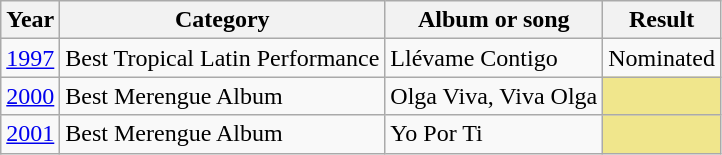<table class="wikitable">
<tr>
<th>Year</th>
<th>Category</th>
<th>Album or song</th>
<th>Result</th>
</tr>
<tr>
<td><a href='#'>1997</a></td>
<td>Best Tropical Latin Performance</td>
<td>Llévame Contigo</td>
<td>Nominated</td>
</tr>
<tr>
<td><a href='#'>2000</a></td>
<td>Best Merengue Album</td>
<td>Olga Viva, Viva Olga</td>
<td style="background-color:#F0E68C;"></td>
</tr>
<tr>
<td><a href='#'>2001</a></td>
<td>Best Merengue Album</td>
<td>Yo Por Ti</td>
<td style="background-color:#F0E68C;"></td>
</tr>
</table>
